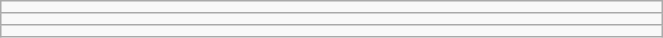<table class="wikitable" style=" text-align:center; font-size:110%;" width="35%">
<tr>
<td></td>
</tr>
<tr>
<td></td>
</tr>
<tr>
<td></td>
</tr>
</table>
